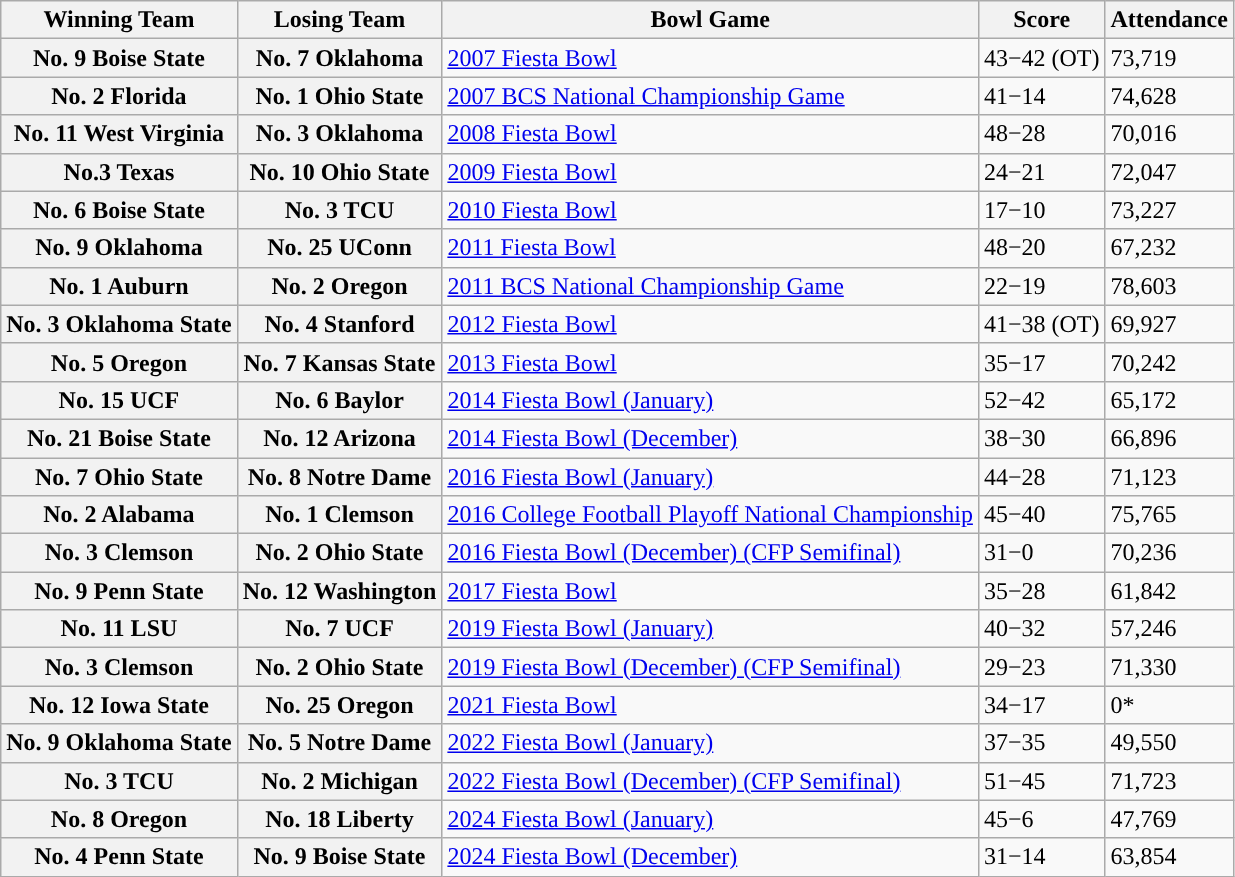<table class="wikitable">
<tr>
<th style="text-align:center; ">Winning Team</th>
<th style="text-align:center; ">Losing Team</th>
<th style="text-align:center; ">Bowl Game</th>
<th style="text-align:center; ">Score</th>
<th style="text-align:center; ">Attendance</th>
</tr>
<tr>
<th style=>No. 9 Boise State</th>
<th style=>No. 7 Oklahoma</th>
<td><a href='#'>2007 Fiesta Bowl</a></td>
<td>43−42 (OT)</td>
<td>73,719</td>
</tr>
<tr>
<th style=>No. 2 Florida</th>
<th style=>No. 1 Ohio State</th>
<td><a href='#'>2007 BCS National Championship Game</a></td>
<td>41−14</td>
<td>74,628</td>
</tr>
<tr>
<th style=>No. 11 West Virginia</th>
<th style=>No. 3 Oklahoma</th>
<td><a href='#'>2008 Fiesta Bowl</a></td>
<td>48−28</td>
<td>70,016</td>
</tr>
<tr>
<th style=>No.3 Texas</th>
<th style=>No. 10 Ohio State</th>
<td><a href='#'>2009 Fiesta Bowl</a></td>
<td>24−21</td>
<td>72,047</td>
</tr>
<tr>
<th style=>No. 6 Boise State</th>
<th style=>No. 3 TCU</th>
<td><a href='#'>2010 Fiesta Bowl</a></td>
<td>17−10</td>
<td>73,227</td>
</tr>
<tr>
<th style=>No. 9 Oklahoma</th>
<th style=>No. 25 UConn</th>
<td><a href='#'>2011 Fiesta Bowl</a></td>
<td>48−20</td>
<td>67,232</td>
</tr>
<tr>
<th style=>No. 1 Auburn</th>
<th style=>No. 2 Oregon</th>
<td><a href='#'>2011 BCS National Championship Game</a></td>
<td>22−19</td>
<td>78,603</td>
</tr>
<tr>
<th style=>No. 3 Oklahoma State</th>
<th style=>No. 4 Stanford</th>
<td><a href='#'>2012 Fiesta Bowl</a></td>
<td>41−38 (OT)</td>
<td>69,927</td>
</tr>
<tr>
<th style=>No. 5 Oregon</th>
<th style=>No. 7 Kansas State</th>
<td><a href='#'>2013 Fiesta Bowl</a></td>
<td>35−17</td>
<td>70,242</td>
</tr>
<tr>
<th style=>No. 15 UCF</th>
<th style=>No. 6 Baylor</th>
<td><a href='#'>2014 Fiesta Bowl (January)</a></td>
<td>52−42</td>
<td>65,172</td>
</tr>
<tr>
<th style=>No. 21 Boise State</th>
<th style=>No. 12 Arizona</th>
<td><a href='#'>2014 Fiesta Bowl (December)</a></td>
<td>38−30</td>
<td>66,896</td>
</tr>
<tr>
<th style=>No. 7 Ohio State</th>
<th style=>No. 8 Notre Dame</th>
<td><a href='#'>2016 Fiesta Bowl (January)</a></td>
<td>44−28</td>
<td>71,123</td>
</tr>
<tr>
<th style=>No. 2 Alabama</th>
<th style=>No. 1 Clemson</th>
<td><a href='#'>2016 College Football Playoff National Championship</a></td>
<td>45−40</td>
<td>75,765</td>
</tr>
<tr>
<th style=>No. 3 Clemson</th>
<th style=>No. 2 Ohio State</th>
<td><a href='#'>2016 Fiesta Bowl (December) (CFP Semifinal)</a></td>
<td>31−0</td>
<td>70,236</td>
</tr>
<tr>
<th style=>No. 9 Penn State</th>
<th style=>No. 12 Washington</th>
<td><a href='#'>2017 Fiesta Bowl</a></td>
<td>35−28</td>
<td>61,842</td>
</tr>
<tr>
<th style=>No. 11 LSU</th>
<th style=>No. 7 UCF</th>
<td><a href='#'>2019 Fiesta Bowl (January)</a></td>
<td>40−32</td>
<td>57,246</td>
</tr>
<tr>
<th style=>No. 3 Clemson</th>
<th style=>No. 2 Ohio State</th>
<td><a href='#'>2019 Fiesta Bowl (December) (CFP Semifinal)</a></td>
<td>29−23</td>
<td>71,330</td>
</tr>
<tr>
<th style=>No. 12 Iowa State</th>
<th style=>No. 25 Oregon</th>
<td><a href='#'>2021 Fiesta Bowl</a></td>
<td>34−17</td>
<td>0*</td>
</tr>
<tr>
<th style=>No. 9 Oklahoma State</th>
<th style=>No. 5 Notre Dame</th>
<td><a href='#'>2022 Fiesta Bowl (January)</a></td>
<td>37−35</td>
<td>49,550</td>
</tr>
<tr>
<th style=>No. 3 TCU</th>
<th style=>No. 2 Michigan</th>
<td><a href='#'>2022 Fiesta Bowl (December) (CFP Semifinal)</a></td>
<td>51−45</td>
<td>71,723</td>
</tr>
<tr>
<th style=>No. 8 Oregon</th>
<th style=>No. 18 Liberty</th>
<td><a href='#'>2024 Fiesta Bowl (January)</a></td>
<td>45−6</td>
<td>47,769</td>
</tr>
<tr>
<th style=>No. 4 Penn State</th>
<th style=>No. 9 Boise State</th>
<td><a href='#'>2024 Fiesta Bowl (December)</a></td>
<td>31−14</td>
<td>63,854</td>
</tr>
</table>
